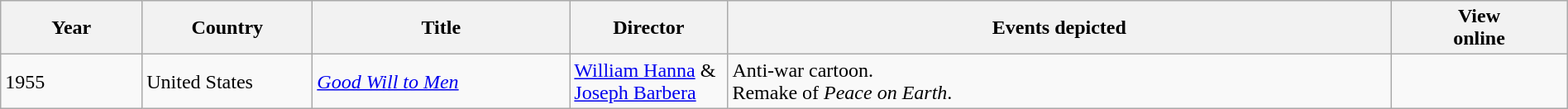<table class="wikitable" width="100%">
<tr>
<th>Year</th>
<th width=130>Country</th>
<th width=200>Title</th>
<th width=120>Director</th>
<th>Events depicted</th>
<th>View<br>online</th>
</tr>
<tr>
<td>1955</td>
<td>United States</td>
<td><em><a href='#'>Good Will to Men</a></em></td>
<td><a href='#'>William Hanna</a> & <a href='#'>Joseph Barbera</a></td>
<td>Anti-war cartoon.<br>Remake of <em>Peace on Earth</em>.</td>
<td></td>
</tr>
</table>
